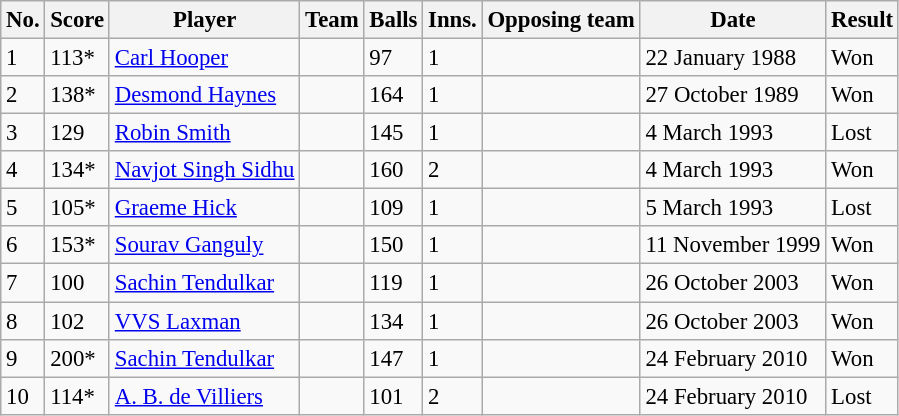<table class="wikitable sortable" style="font-size:95%">
<tr>
<th>No.</th>
<th>Score</th>
<th>Player</th>
<th>Team</th>
<th>Balls</th>
<th>Inns.</th>
<th>Opposing team</th>
<th>Date</th>
<th>Result</th>
</tr>
<tr>
<td>1</td>
<td>113*</td>
<td><a href='#'>Carl Hooper</a></td>
<td></td>
<td>97</td>
<td>1</td>
<td></td>
<td>22 January 1988</td>
<td>Won</td>
</tr>
<tr>
<td>2</td>
<td>138*</td>
<td><a href='#'>Desmond Haynes</a></td>
<td></td>
<td>164</td>
<td>1</td>
<td></td>
<td>27 October 1989</td>
<td>Won</td>
</tr>
<tr>
<td>3</td>
<td>129</td>
<td><a href='#'>Robin Smith</a></td>
<td></td>
<td>145</td>
<td>1</td>
<td></td>
<td>4 March 1993</td>
<td>Lost</td>
</tr>
<tr>
<td>4</td>
<td>134*</td>
<td><a href='#'>Navjot Singh Sidhu</a></td>
<td></td>
<td>160</td>
<td>2</td>
<td></td>
<td>4 March 1993</td>
<td>Won</td>
</tr>
<tr>
<td>5</td>
<td>105*</td>
<td><a href='#'>Graeme Hick</a></td>
<td></td>
<td>109</td>
<td>1</td>
<td></td>
<td>5 March 1993</td>
<td>Lost</td>
</tr>
<tr>
<td>6</td>
<td>153*</td>
<td><a href='#'>Sourav Ganguly</a></td>
<td></td>
<td>150</td>
<td>1</td>
<td></td>
<td>11 November 1999</td>
<td>Won</td>
</tr>
<tr>
<td>7</td>
<td>100</td>
<td><a href='#'>Sachin Tendulkar</a></td>
<td></td>
<td>119</td>
<td>1</td>
<td></td>
<td>26 October 2003</td>
<td>Won</td>
</tr>
<tr>
<td>8</td>
<td>102</td>
<td><a href='#'>VVS Laxman</a></td>
<td></td>
<td>134</td>
<td>1</td>
<td></td>
<td>26 October 2003</td>
<td>Won</td>
</tr>
<tr>
<td>9</td>
<td>200*</td>
<td><a href='#'>Sachin Tendulkar</a></td>
<td></td>
<td>147</td>
<td>1</td>
<td></td>
<td>24 February 2010</td>
<td>Won</td>
</tr>
<tr>
<td>10</td>
<td>114*</td>
<td><a href='#'>A. B. de Villiers</a></td>
<td></td>
<td>101</td>
<td>2</td>
<td></td>
<td>24 February 2010</td>
<td>Lost</td>
</tr>
</table>
